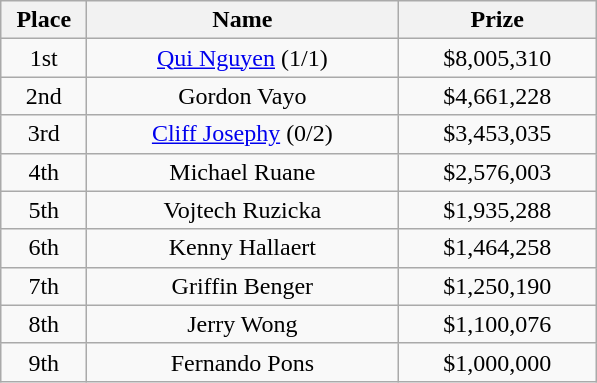<table class="wikitable">
<tr>
<th width="50">Place</th>
<th width="200">Name</th>
<th width="125">Prize</th>
</tr>
<tr>
<td align = "center">1st</td>
<td align = "center"><a href='#'>Qui Nguyen</a> (1/1)</td>
<td align = "center">$8,005,310</td>
</tr>
<tr>
<td align = "center">2nd</td>
<td align = "center">Gordon Vayo</td>
<td align = "center">$4,661,228</td>
</tr>
<tr>
<td align = "center">3rd</td>
<td align = "center"><a href='#'>Cliff Josephy</a> (0/2)</td>
<td align = "center">$3,453,035</td>
</tr>
<tr>
<td align = "center">4th</td>
<td align = "center">Michael Ruane</td>
<td align = "center">$2,576,003</td>
</tr>
<tr>
<td align = "center">5th</td>
<td align = "center">Vojtech Ruzicka</td>
<td align = "center">$1,935,288</td>
</tr>
<tr>
<td align = "center">6th</td>
<td align = "center">Kenny Hallaert</td>
<td align = "center">$1,464,258</td>
</tr>
<tr>
<td align = "center">7th</td>
<td align = "center">Griffin Benger</td>
<td align = "center">$1,250,190</td>
</tr>
<tr>
<td align = "center">8th</td>
<td align = "center">Jerry Wong</td>
<td align = "center">$1,100,076</td>
</tr>
<tr>
<td align = "center">9th</td>
<td align = "center">Fernando Pons</td>
<td align = "center">$1,000,000</td>
</tr>
</table>
